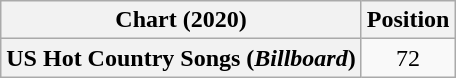<table class="wikitable plainrowheaders" style="text-align:center;">
<tr>
<th scope="col">Chart (2020)</th>
<th scope="col">Position</th>
</tr>
<tr>
<th scope="row">US Hot Country Songs (<em>Billboard</em>)</th>
<td>72</td>
</tr>
</table>
